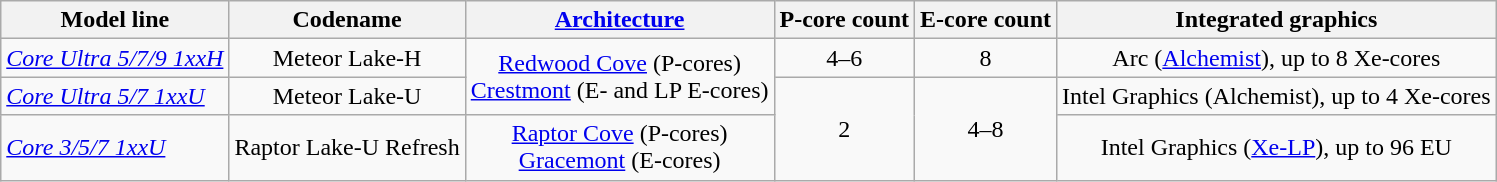<table class="wikitable" style="text-align: center;">
<tr>
<th>Model line</th>
<th>Codename</th>
<th><a href='#'>Architecture</a></th>
<th>P-core count</th>
<th>E-core count</th>
<th>Integrated graphics</th>
</tr>
<tr>
<td style="text-align: left;"><a href='#'><em>Core Ultra 5/7/9 1xxH</em></a></td>
<td>Meteor Lake-H</td>
<td rowspan=2><a href='#'>Redwood Cove</a> (P-cores)<br><a href='#'>Crestmont</a> (E- and LP E-cores)</td>
<td>4–6</td>
<td>8</td>
<td>Arc (<a href='#'>Alchemist</a>), up to 8 Xe-cores</td>
</tr>
<tr>
<td style="text-align: left;"><a href='#'><em>Core Ultra 5/7 1xxU</em></a></td>
<td>Meteor Lake-U</td>
<td rowspan=2>2</td>
<td rowspan=2>4–8</td>
<td>Intel Graphics (Alchemist), up to 4 Xe-cores</td>
</tr>
<tr>
<td style="text-align: left;"><a href='#'><em>Core 3/5/7 1xxU</em></a></td>
<td>Raptor Lake-U Refresh</td>
<td><a href='#'>Raptor Cove</a> (P-cores)<br><a href='#'>Gracemont</a> (E-cores)</td>
<td>Intel Graphics (<a href='#'>Xe-LP</a>), up to 96 EU</td>
</tr>
</table>
